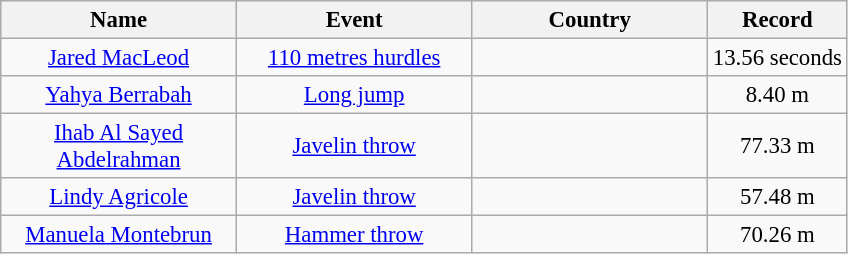<table class="wikitable sortable" style="text-align: center; font-size:95%">
<tr>
<th width="150">Name</th>
<th width="150">Event</th>
<th width="150">Country</th>
<th width="25">Record</th>
</tr>
<tr>
<td><a href='#'>Jared MacLeod</a></td>
<td><a href='#'>110 metres hurdles</a></td>
<td></td>
<td>13.56 seconds</td>
</tr>
<tr>
<td><a href='#'>Yahya Berrabah</a></td>
<td><a href='#'>Long jump</a></td>
<td></td>
<td>8.40 m</td>
</tr>
<tr>
<td><a href='#'>Ihab Al Sayed Abdelrahman</a></td>
<td><a href='#'>Javelin throw</a></td>
<td></td>
<td>77.33 m</td>
</tr>
<tr>
<td><a href='#'>Lindy Agricole</a></td>
<td><a href='#'>Javelin throw</a></td>
<td></td>
<td>57.48 m</td>
</tr>
<tr>
<td><a href='#'>Manuela Montebrun</a></td>
<td><a href='#'>Hammer throw</a></td>
<td></td>
<td>70.26 m</td>
</tr>
</table>
